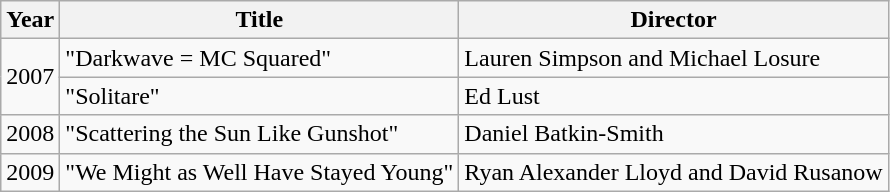<table class="wikitable">
<tr>
<th>Year</th>
<th>Title</th>
<th>Director</th>
</tr>
<tr>
<td rowspan="2">2007</td>
<td>"Darkwave = MC Squared"</td>
<td>Lauren Simpson and Michael Losure</td>
</tr>
<tr>
<td>"Solitare"</td>
<td>Ed Lust</td>
</tr>
<tr>
<td>2008</td>
<td>"Scattering the Sun Like Gunshot"</td>
<td>Daniel Batkin-Smith</td>
</tr>
<tr>
<td>2009</td>
<td>"We Might as Well Have Stayed Young"</td>
<td>Ryan Alexander Lloyd and David Rusanow</td>
</tr>
</table>
